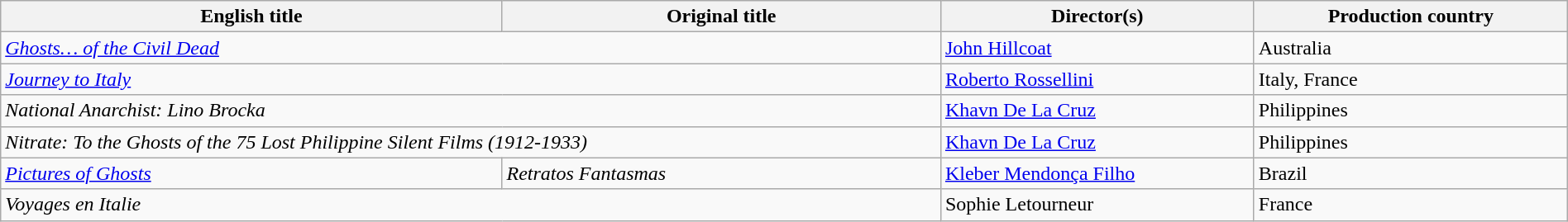<table class="wikitable" width=100%>
<tr>
<th scope="col" width="32%">English title</th>
<th scope="col" width="28%">Original title</th>
<th scope="col" width="20%">Director(s)</th>
<th scope="col" width="20%">Production country</th>
</tr>
<tr>
<td colspan=2><em><a href='#'>Ghosts… of the Civil Dead</a></em></td>
<td><a href='#'>John Hillcoat</a></td>
<td>Australia</td>
</tr>
<tr>
<td colspan=2><em><a href='#'>Journey to Italy</a></em></td>
<td><a href='#'>Roberto Rossellini</a></td>
<td>Italy, France</td>
</tr>
<tr>
<td colspan=2><em>National Anarchist: Lino Brocka</em></td>
<td><a href='#'>Khavn De La Cruz</a></td>
<td>Philippines</td>
</tr>
<tr>
<td colspan=2><em>Nitrate: To the Ghosts of the 75 Lost Philippine Silent Films (1912-1933)</em></td>
<td><a href='#'>Khavn De La Cruz</a></td>
<td>Philippines</td>
</tr>
<tr>
<td><em><a href='#'>Pictures of Ghosts</a></em></td>
<td><em>Retratos Fantasmas</em></td>
<td><a href='#'>Kleber Mendonça Filho</a></td>
<td>Brazil</td>
</tr>
<tr>
<td colspan=2><em>Voyages en Italie</em></td>
<td>Sophie Letourneur</td>
<td>France</td>
</tr>
</table>
